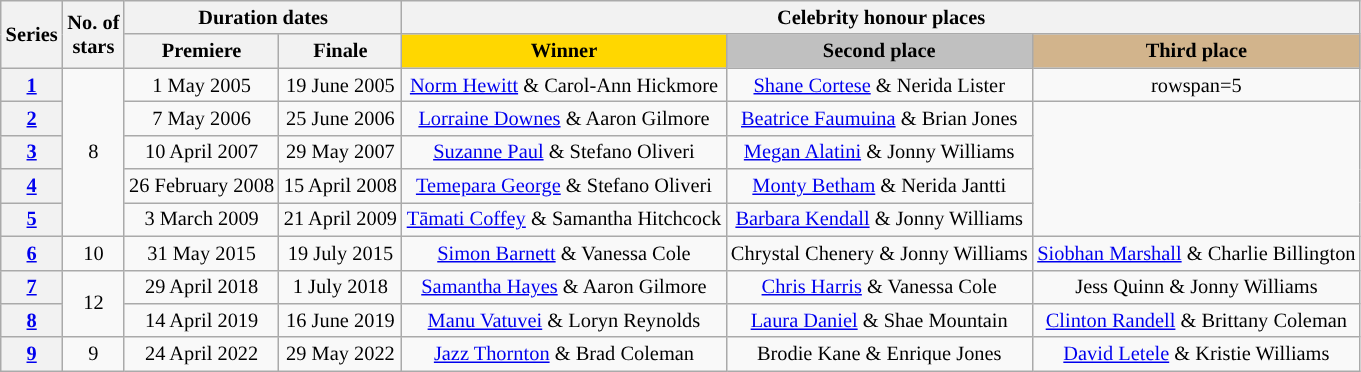<table class="wikitable" style="white-space:nowrap; font-size:85%;">
<tr>
<th rowspan="2">Series</th>
<th rowspan="2">No. of<br>stars</th>
<th colspan="2">Duration dates</th>
<th colspan="3">Celebrity honour places</th>
</tr>
<tr>
<th scope="row" style="text-align:center">Premiere</th>
<th scope="row" style="text-align:center">Finale</th>
<th style="background:gold;">Winner</th>
<th style="background:silver;">Second place</th>
<th style="background:tan;">Third place</th>
</tr>
<tr scope="row" style="text-align:center">
<th><a href='#'>1</a></th>
<td rowspan="5">8</td>
<td>1 May 2005</td>
<td>19 June 2005</td>
<td><a href='#'>Norm Hewitt</a> & Carol-Ann Hickmore</td>
<td><a href='#'>Shane Cortese</a> & Nerida Lister</td>
<td>rowspan=5 </td>
</tr>
<tr scope="row" style="text-align:center">
<th><a href='#'>2</a></th>
<td>7 May 2006</td>
<td>25 June 2006</td>
<td><a href='#'>Lorraine Downes</a> & Aaron Gilmore</td>
<td><a href='#'>Beatrice Faumuina</a> & Brian Jones</td>
</tr>
<tr scope="row" style="text-align:center">
<th><a href='#'>3</a></th>
<td>10 April 2007</td>
<td>29 May 2007</td>
<td><a href='#'>Suzanne Paul</a> & Stefano Oliveri</td>
<td><a href='#'>Megan Alatini</a> & Jonny Williams</td>
</tr>
<tr scope="row" style="text-align:center">
<th><a href='#'>4</a></th>
<td>26 February 2008</td>
<td>15 April 2008</td>
<td><a href='#'>Temepara George</a> & Stefano Oliveri</td>
<td><a href='#'>Monty Betham</a> & Nerida Jantti</td>
</tr>
<tr scope="row" style="text-align:center">
<th><a href='#'>5</a></th>
<td>3 March 2009</td>
<td>21 April 2009</td>
<td><a href='#'>Tāmati Coffey</a> & Samantha Hitchcock</td>
<td><a href='#'>Barbara Kendall</a> & Jonny Williams</td>
</tr>
<tr scope="row" style="text-align:center">
<th><a href='#'>6</a></th>
<td>10</td>
<td>31 May 2015</td>
<td>19 July 2015</td>
<td><a href='#'>Simon Barnett</a> & Vanessa Cole</td>
<td>Chrystal Chenery & Jonny Williams</td>
<td><a href='#'>Siobhan Marshall</a> & Charlie Billington</td>
</tr>
<tr scope="row" style="text-align:center">
<th><a href='#'>7</a></th>
<td rowspan=2>12</td>
<td>29 April 2018</td>
<td>1 July 2018</td>
<td><a href='#'>Samantha Hayes</a> & Aaron Gilmore</td>
<td><a href='#'>Chris Harris</a> & Vanessa Cole</td>
<td>Jess Quinn & Jonny Williams</td>
</tr>
<tr scope="row" style="text-align:center">
<th><a href='#'>8</a></th>
<td>14 April 2019</td>
<td>16 June 2019</td>
<td><a href='#'>Manu Vatuvei</a> & Loryn Reynolds</td>
<td><a href='#'>Laura Daniel</a> & Shae Mountain</td>
<td><a href='#'>Clinton Randell</a> & Brittany Coleman</td>
</tr>
<tr scope="row" style="text-align:center">
<th><a href='#'>9</a></th>
<td>9</td>
<td>24 April 2022</td>
<td>29 May 2022</td>
<td><a href='#'>Jazz Thornton</a> & Brad Coleman</td>
<td>Brodie Kane & Enrique Jones</td>
<td><a href='#'>David Letele</a> & Kristie Williams</td>
</tr>
</table>
